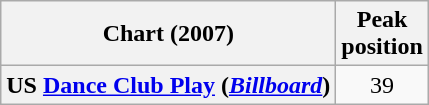<table class="wikitable plainrowheaders" style="text-align:center">
<tr>
<th>Chart (2007)</th>
<th>Peak<br>position</th>
</tr>
<tr>
<th scope="row">US <a href='#'>Dance Club Play</a> (<em><a href='#'>Billboard</a></em>)<br></th>
<td>39</td>
</tr>
</table>
